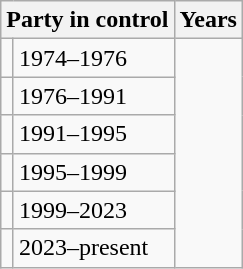<table class="wikitable">
<tr>
<th colspan=2>Party in control</th>
<th>Years</th>
</tr>
<tr>
<td></td>
<td>1974–1976</td>
</tr>
<tr>
<td></td>
<td>1976–1991</td>
</tr>
<tr>
<td></td>
<td>1991–1995</td>
</tr>
<tr>
<td></td>
<td>1995–1999</td>
</tr>
<tr>
<td></td>
<td>1999–2023</td>
</tr>
<tr>
<td></td>
<td>2023–present</td>
</tr>
</table>
